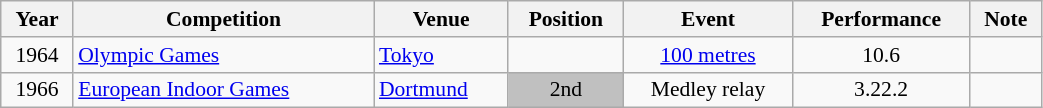<table class="wikitable" width=55% style="font-size:90%; text-align:center;">
<tr>
<th>Year</th>
<th>Competition</th>
<th>Venue</th>
<th>Position</th>
<th>Event</th>
<th>Performance</th>
<th>Note</th>
</tr>
<tr>
<td rowspan=1>1964</td>
<td rowspan=1 align=left><a href='#'>Olympic Games</a></td>
<td rowspan=1 align=left> <a href='#'>Tokyo</a></td>
<td></td>
<td><a href='#'>100 metres</a></td>
<td>10.6</td>
<td></td>
</tr>
<tr>
<td rowspan=1>1966</td>
<td rowspan=1 align=left><a href='#'>European Indoor Games</a></td>
<td rowspan=1 align=left> <a href='#'>Dortmund</a></td>
<td bgcolor=silver>2nd</td>
<td>Medley relay</td>
<td>3.22.2</td>
<td></td>
</tr>
</table>
